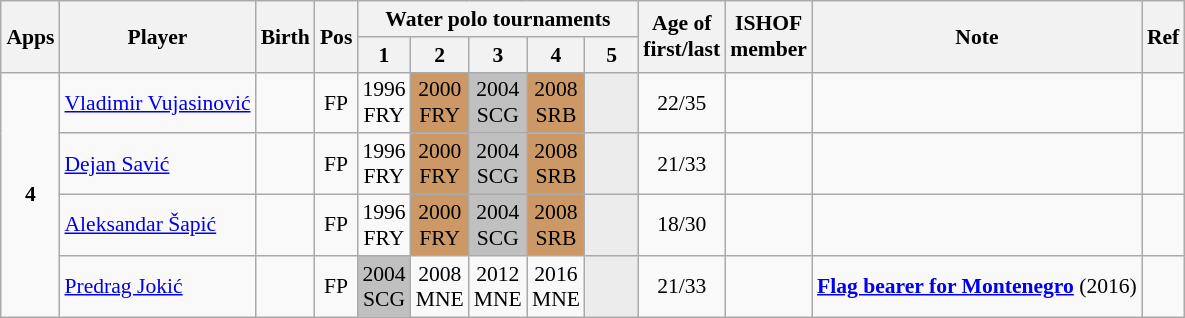<table class="wikitable sortable" style="text-align: center; font-size: 90%; margin-left: 1em;">
<tr>
<th rowspan="2">Apps</th>
<th rowspan="2">Player</th>
<th rowspan="2">Birth</th>
<th rowspan="2">Pos</th>
<th colspan="5">Water polo tournaments</th>
<th rowspan="2">Age of<br>first/last</th>
<th rowspan="2">ISHOF<br>member</th>
<th rowspan="2">Note</th>
<th rowspan="2" class="unsortable">Ref</th>
</tr>
<tr>
<th>1</th>
<th style="width: 2em;" class="unsortable">2</th>
<th style="width: 2em;" class="unsortable">3</th>
<th style="width: 2em;" class="unsortable">4</th>
<th style="width: 2em;" class="unsortable">5</th>
</tr>
<tr>
<td rowspan="4"><strong>4</strong></td>
<td style="text-align: left;" data-sort-value="Vujasinović, Vladimir"><a href='#'>Vladimir Vujasinović</a></td>
<td></td>
<td>FP</td>
<td>1996<br>FRY</td>
<td style="background-color: #cc9966;">2000<br>FRY</td>
<td style="background-color: silver;">2004<br>SCG</td>
<td style="background-color: #cc9966;">2008<br>SRB</td>
<td style="background-color: #ececec;"></td>
<td>22/35</td>
<td></td>
<td style="text-align: left;"></td>
<td></td>
</tr>
<tr>
<td style="text-align: left;" data-sort-value="Savić, Dejan"><a href='#'>Dejan Savić</a></td>
<td></td>
<td>FP</td>
<td>1996<br>FRY</td>
<td style="background-color: #cc9966;">2000<br>FRY</td>
<td style="background-color: silver;">2004<br>SCG</td>
<td style="background-color: #cc9966;">2008<br>SRB</td>
<td style="background-color: #ececec;"></td>
<td>21/33</td>
<td></td>
<td style="text-align: left;"></td>
<td></td>
</tr>
<tr>
<td style="text-align: left;" data-sort-value="Šapić, Aleksandar"><a href='#'>Aleksandar Šapić</a></td>
<td></td>
<td>FP</td>
<td>1996<br>FRY</td>
<td style="background-color: #cc9966;">2000<br>FRY</td>
<td style="background-color: silver;">2004<br>SCG</td>
<td style="background-color: #cc9966;">2008<br>SRB</td>
<td style="background-color: #ececec;"></td>
<td>18/30</td>
<td></td>
<td style="text-align: left;"></td>
<td></td>
</tr>
<tr>
<td style="text-align: left;" data-sort-value="Jokić, Predrag"><a href='#'>Predrag Jokić</a></td>
<td></td>
<td>FP</td>
<td style="background-color: silver;">2004<br>SCG</td>
<td>2008<br>MNE</td>
<td>2012<br>MNE</td>
<td>2016<br>MNE</td>
<td style="background-color: #ececec;"></td>
<td>21/33</td>
<td></td>
<td style="text-align: left;"><strong><a href='#'>Flag bearer for Montenegro</a></strong> (2016)</td>
<td></td>
</tr>
</table>
